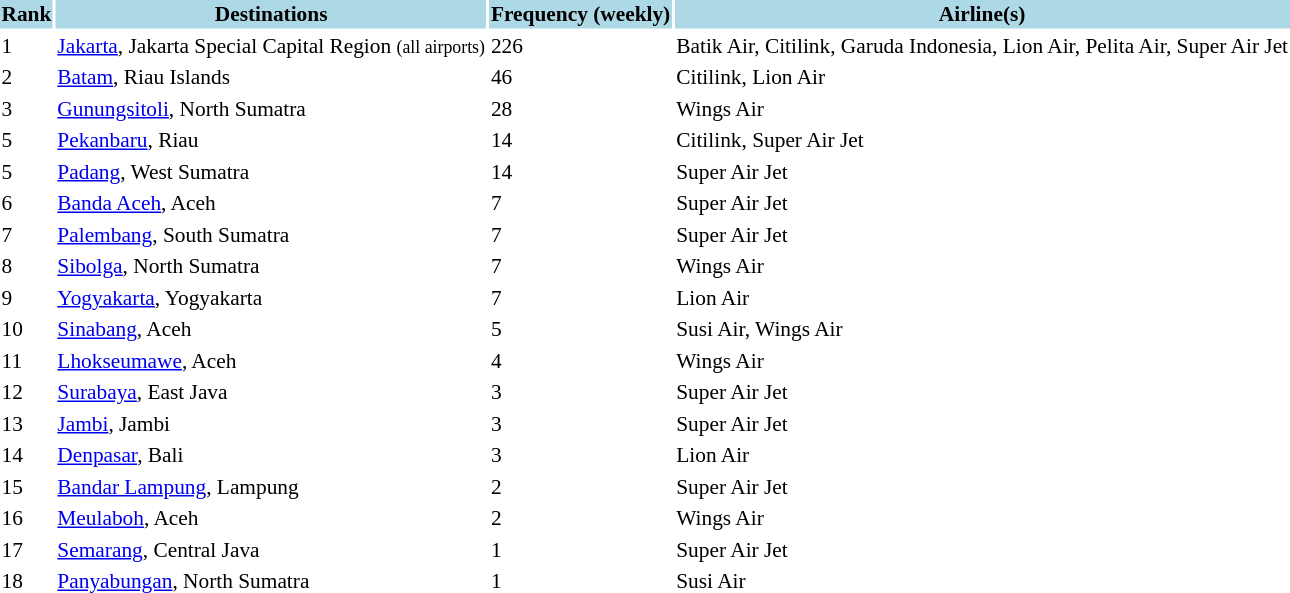<table class="sortable" style="font-size:89%; align=center;">
<tr style="background:lightblue;">
<th>Rank</th>
<th>Destinations</th>
<th>Frequency (weekly)</th>
<th>Airline(s)</th>
</tr>
<tr>
<td>1</td>
<td> <a href='#'>Jakarta</a>, Jakarta Special Capital Region <small>(all airports)</small></td>
<td>226</td>
<td>Batik Air, Citilink, Garuda Indonesia, Lion Air, Pelita Air, Super Air Jet</td>
</tr>
<tr>
<td>2</td>
<td> <a href='#'>Batam</a>, Riau Islands</td>
<td>46</td>
<td>Citilink, Lion Air</td>
</tr>
<tr>
<td>3</td>
<td> <a href='#'>Gunungsitoli</a>, North Sumatra</td>
<td>28</td>
<td>Wings Air</td>
</tr>
<tr>
<td>5</td>
<td> <a href='#'>Pekanbaru</a>, Riau</td>
<td>14</td>
<td>Citilink, Super Air Jet</td>
</tr>
<tr>
<td>5</td>
<td> <a href='#'>Padang</a>, West Sumatra</td>
<td>14</td>
<td>Super Air Jet</td>
</tr>
<tr>
<td>6</td>
<td> <a href='#'>Banda Aceh</a>, Aceh</td>
<td>7</td>
<td>Super Air Jet</td>
</tr>
<tr>
<td>7</td>
<td> <a href='#'>Palembang</a>, South Sumatra</td>
<td>7</td>
<td>Super Air Jet</td>
</tr>
<tr>
<td>8</td>
<td> <a href='#'>Sibolga</a>, North Sumatra</td>
<td>7</td>
<td>Wings Air</td>
</tr>
<tr>
<td>9</td>
<td> <a href='#'>Yogyakarta</a>, Yogyakarta</td>
<td>7</td>
<td>Lion Air</td>
</tr>
<tr>
<td>10</td>
<td> <a href='#'>Sinabang</a>, Aceh</td>
<td>5</td>
<td>Susi Air, Wings Air</td>
</tr>
<tr>
<td>11</td>
<td> <a href='#'>Lhokseumawe</a>, Aceh</td>
<td>4</td>
<td>Wings Air</td>
</tr>
<tr>
<td>12</td>
<td> <a href='#'>Surabaya</a>, East Java</td>
<td>3</td>
<td>Super Air Jet</td>
</tr>
<tr>
<td>13</td>
<td> <a href='#'>Jambi</a>, Jambi</td>
<td>3</td>
<td>Super Air Jet</td>
</tr>
<tr>
<td>14</td>
<td> <a href='#'>Denpasar</a>, Bali</td>
<td>3</td>
<td>Lion Air</td>
</tr>
<tr>
<td>15</td>
<td> <a href='#'>Bandar Lampung</a>, Lampung</td>
<td>2</td>
<td>Super Air Jet</td>
</tr>
<tr>
<td>16</td>
<td> <a href='#'>Meulaboh</a>, Aceh</td>
<td>2</td>
<td>Wings Air</td>
</tr>
<tr>
<td>17</td>
<td> <a href='#'>Semarang</a>, Central Java</td>
<td>1</td>
<td>Super Air Jet</td>
</tr>
<tr>
<td>18</td>
<td> <a href='#'>Panyabungan</a>, North Sumatra</td>
<td>1</td>
<td>Susi Air</td>
</tr>
<tr>
</tr>
</table>
